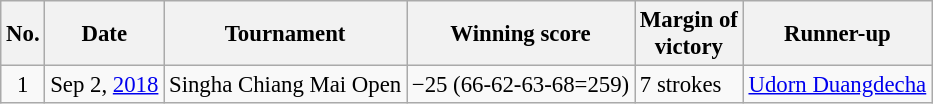<table class="wikitable" style="font-size:95%;">
<tr>
<th>No.</th>
<th>Date</th>
<th>Tournament</th>
<th>Winning score</th>
<th>Margin of<br>victory</th>
<th>Runner-up</th>
</tr>
<tr>
<td align=center>1</td>
<td align=right>Sep 2, <a href='#'>2018</a></td>
<td>Singha Chiang Mai Open</td>
<td>−25 (66-62-63-68=259)</td>
<td>7 strokes</td>
<td> <a href='#'>Udorn Duangdecha</a></td>
</tr>
</table>
